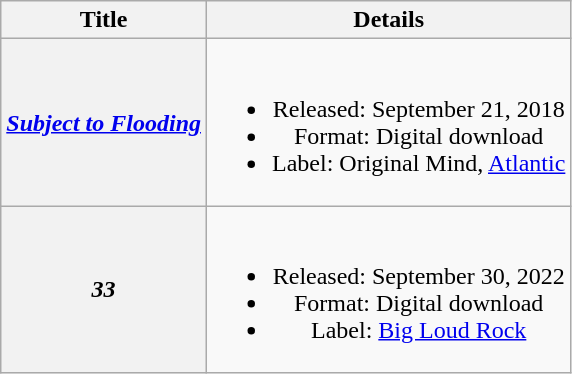<table class="wikitable plainrowheaders" style="text-align:center;">
<tr>
<th scope="col">Title</th>
<th scope="col">Details</th>
</tr>
<tr>
<th scope="row"><em><a href='#'>Subject to Flooding</a></em></th>
<td><br><ul><li>Released: September 21, 2018</li><li>Format: Digital download</li><li>Label: Original Mind, <a href='#'>Atlantic</a></li></ul></td>
</tr>
<tr>
<th scope="row"><em>33</em></th>
<td><br><ul><li>Released: September 30, 2022</li><li>Format: Digital download</li><li>Label: <a href='#'>Big Loud Rock</a></li></ul></td>
</tr>
</table>
